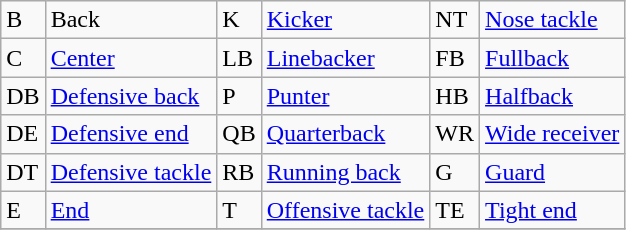<table class="wikitable">
<tr>
<td>B</td>
<td>Back</td>
<td>K</td>
<td><a href='#'>Kicker</a></td>
<td>NT</td>
<td><a href='#'>Nose tackle</a></td>
</tr>
<tr>
<td>C</td>
<td><a href='#'>Center</a></td>
<td>LB</td>
<td><a href='#'>Linebacker</a></td>
<td>FB</td>
<td><a href='#'>Fullback</a></td>
</tr>
<tr>
<td>DB</td>
<td><a href='#'>Defensive back</a></td>
<td>P</td>
<td><a href='#'>Punter</a></td>
<td>HB</td>
<td><a href='#'>Halfback</a></td>
</tr>
<tr>
<td>DE</td>
<td><a href='#'>Defensive end</a></td>
<td>QB</td>
<td><a href='#'>Quarterback</a></td>
<td>WR</td>
<td><a href='#'>Wide receiver</a></td>
</tr>
<tr>
<td>DT</td>
<td><a href='#'>Defensive tackle</a></td>
<td>RB</td>
<td><a href='#'>Running back</a></td>
<td>G</td>
<td><a href='#'>Guard</a></td>
</tr>
<tr>
<td>E</td>
<td><a href='#'>End</a></td>
<td>T</td>
<td><a href='#'>Offensive tackle</a></td>
<td>TE</td>
<td><a href='#'>Tight end</a></td>
</tr>
<tr>
</tr>
</table>
